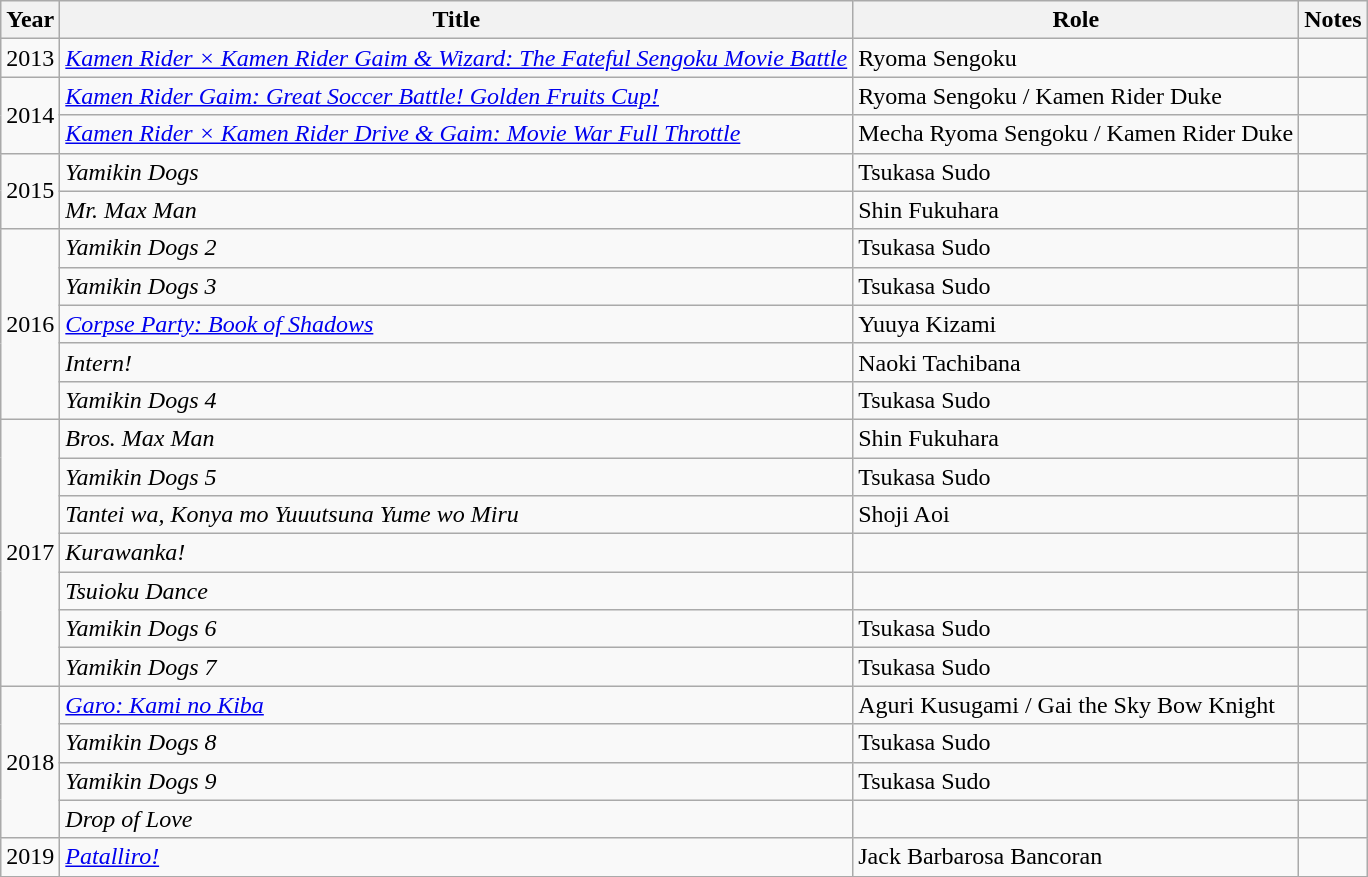<table class="wikitable">
<tr>
<th>Year</th>
<th>Title</th>
<th>Role</th>
<th>Notes</th>
</tr>
<tr>
<td>2013</td>
<td><em><a href='#'>Kamen Rider × Kamen Rider Gaim & Wizard: The Fateful Sengoku Movie Battle</a></em></td>
<td>Ryoma Sengoku</td>
<td></td>
</tr>
<tr>
<td rowspan="2">2014</td>
<td><em><a href='#'>Kamen Rider Gaim: Great Soccer Battle! Golden Fruits Cup!</a></em></td>
<td>Ryoma Sengoku / Kamen Rider Duke</td>
<td></td>
</tr>
<tr>
<td><em><a href='#'>Kamen Rider × Kamen Rider Drive & Gaim: Movie War Full Throttle</a></em></td>
<td>Mecha Ryoma Sengoku / Kamen Rider Duke</td>
<td></td>
</tr>
<tr>
<td rowspan="2">2015</td>
<td><em>Yamikin Dogs</em></td>
<td>Tsukasa Sudo</td>
<td></td>
</tr>
<tr>
<td><em>Mr. Max Man</em></td>
<td>Shin Fukuhara</td>
<td></td>
</tr>
<tr>
<td rowspan="5">2016</td>
<td><em>Yamikin Dogs 2</em></td>
<td>Tsukasa Sudo</td>
<td></td>
</tr>
<tr>
<td><em>Yamikin Dogs 3</em></td>
<td>Tsukasa Sudo</td>
<td></td>
</tr>
<tr>
<td><em><a href='#'>Corpse Party: Book of Shadows</a></em></td>
<td>Yuuya Kizami</td>
<td></td>
</tr>
<tr>
<td><em>Intern!</em></td>
<td>Naoki Tachibana</td>
<td></td>
</tr>
<tr>
<td><em>Yamikin Dogs 4</em></td>
<td>Tsukasa Sudo</td>
<td></td>
</tr>
<tr>
<td rowspan="7">2017</td>
<td><em>Bros. Max Man</em></td>
<td>Shin Fukuhara</td>
<td></td>
</tr>
<tr>
<td><em>Yamikin Dogs 5</em></td>
<td>Tsukasa Sudo</td>
<td></td>
</tr>
<tr>
<td><em>Tantei wa, Konya mo Yuuutsuna Yume wo Miru</em></td>
<td>Shoji Aoi</td>
<td></td>
</tr>
<tr>
<td><em>Kurawanka!</em></td>
<td></td>
<td></td>
</tr>
<tr>
<td><em>Tsuioku Dance</em></td>
<td></td>
<td></td>
</tr>
<tr>
<td><em>Yamikin Dogs 6</em></td>
<td>Tsukasa Sudo</td>
<td></td>
</tr>
<tr>
<td><em>Yamikin Dogs 7</em></td>
<td>Tsukasa Sudo</td>
<td></td>
</tr>
<tr>
<td rowspan="4">2018</td>
<td><em><a href='#'>Garo: Kami no Kiba</a></em></td>
<td>Aguri Kusugami / Gai the Sky Bow Knight</td>
<td></td>
</tr>
<tr>
<td><em>Yamikin Dogs 8</em></td>
<td>Tsukasa Sudo</td>
<td></td>
</tr>
<tr>
<td><em>Yamikin Dogs 9</em></td>
<td>Tsukasa Sudo</td>
<td></td>
</tr>
<tr>
<td><em>Drop of Love</em></td>
<td></td>
<td></td>
</tr>
<tr>
<td>2019</td>
<td><em><a href='#'>Patalliro!</a></em></td>
<td>Jack Barbarosa Bancoran</td>
<td></td>
</tr>
<tr>
</tr>
</table>
